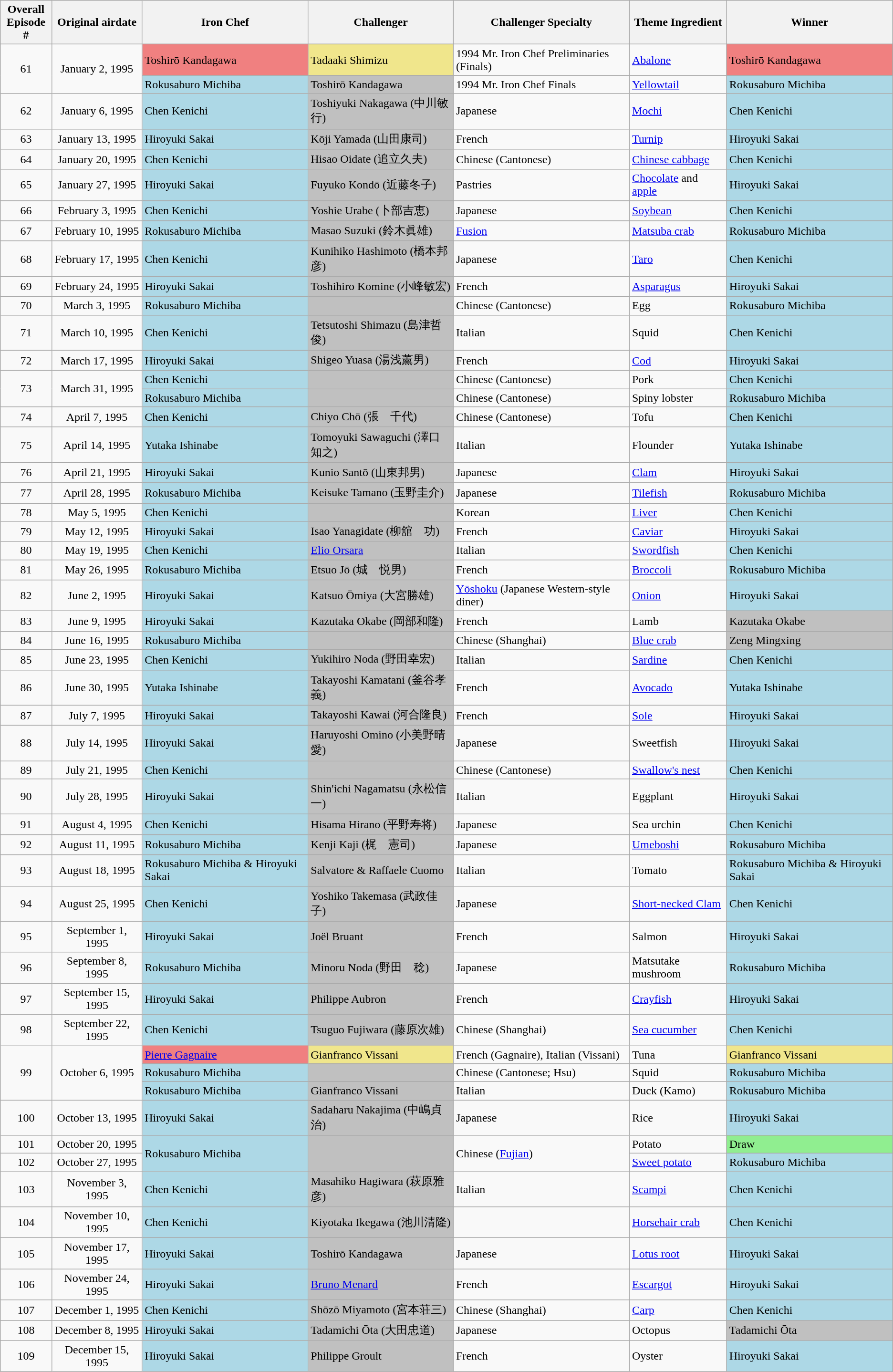<table class="wikitable">
<tr>
<th>Overall<br>Episode #</th>
<th>Original airdate</th>
<th>Iron Chef</th>
<th>Challenger</th>
<th>Challenger Specialty</th>
<th>Theme Ingredient</th>
<th>Winner</th>
</tr>
<tr>
<td align="center" rowspan=2>61</td>
<td align="center" rowspan=2>January 2, 1995</td>
<td bgcolor="lightcoral">Toshirō Kandagawa</td>
<td bgcolor="khaki">Tadaaki Shimizu</td>
<td>1994 Mr. Iron Chef Preliminaries (Finals)</td>
<td><a href='#'>Abalone</a></td>
<td bgcolor="lightcoral">Toshirō Kandagawa</td>
</tr>
<tr>
<td bgcolor="lightblue">Rokusaburo Michiba</td>
<td bgcolor="silver">Toshirō Kandagawa</td>
<td>1994 Mr. Iron Chef Finals</td>
<td><a href='#'>Yellowtail</a></td>
<td bgcolor="lightblue">Rokusaburo Michiba</td>
</tr>
<tr>
<td align="center">62</td>
<td align="center">January 6, 1995</td>
<td bgcolor="lightblue">Chen Kenichi</td>
<td bgcolor="silver">Toshiyuki Nakagawa (中川敏行)</td>
<td>Japanese</td>
<td><a href='#'>Mochi</a></td>
<td bgcolor="lightblue">Chen Kenichi</td>
</tr>
<tr>
<td align="center">63</td>
<td align="center">January 13, 1995</td>
<td bgcolor="lightblue">Hiroyuki Sakai</td>
<td bgcolor="silver">Kōji Yamada (山田康司)</td>
<td>French</td>
<td><a href='#'>Turnip</a></td>
<td bgcolor="lightblue">Hiroyuki Sakai</td>
</tr>
<tr>
<td align="center">64</td>
<td align="center">January 20, 1995</td>
<td bgcolor="lightblue">Chen Kenichi</td>
<td bgcolor="silver">Hisao Oidate (追立久夫)</td>
<td>Chinese (Cantonese)</td>
<td><a href='#'>Chinese cabbage</a></td>
<td bgcolor="lightblue">Chen Kenichi</td>
</tr>
<tr>
<td align="center">65</td>
<td align="center">January 27, 1995</td>
<td bgcolor="lightblue">Hiroyuki Sakai</td>
<td bgcolor="silver">Fuyuko Kondō (近藤冬子)</td>
<td>Pastries</td>
<td><a href='#'>Chocolate</a> and <a href='#'>apple</a></td>
<td bgcolor="lightblue">Hiroyuki Sakai</td>
</tr>
<tr>
<td align="center">66</td>
<td align="center">February 3, 1995</td>
<td bgcolor="lightblue">Chen Kenichi</td>
<td bgcolor="silver">Yoshie Urabe (卜部吉恵)</td>
<td>Japanese</td>
<td><a href='#'>Soybean</a></td>
<td bgcolor="lightblue">Chen Kenichi</td>
</tr>
<tr>
<td align="center">67</td>
<td align="center">February 10, 1995</td>
<td bgcolor="lightblue">Rokusaburo Michiba</td>
<td bgcolor="silver">Masao Suzuki (鈴木眞雄)</td>
<td><a href='#'>Fusion</a></td>
<td><a href='#'>Matsuba crab</a></td>
<td bgcolor="lightblue">Rokusaburo Michiba</td>
</tr>
<tr>
<td align="center">68</td>
<td align="center">February 17, 1995</td>
<td bgcolor="lightblue">Chen Kenichi</td>
<td bgcolor="silver">Kunihiko Hashimoto (橋本邦彦)</td>
<td>Japanese</td>
<td><a href='#'>Taro</a></td>
<td bgcolor="lightblue">Chen Kenichi</td>
</tr>
<tr>
<td align="center">69</td>
<td align="center">February 24, 1995</td>
<td bgcolor="lightblue">Hiroyuki Sakai</td>
<td bgcolor="silver">Toshihiro Komine (小峰敏宏)</td>
<td>French</td>
<td><a href='#'>Asparagus</a></td>
<td bgcolor="lightblue">Hiroyuki Sakai</td>
</tr>
<tr>
<td align="center">70</td>
<td align="center">March 3, 1995</td>
<td bgcolor="lightblue">Rokusaburo Michiba</td>
<td bgcolor="silver"> </td>
<td>Chinese (Cantonese)</td>
<td>Egg</td>
<td bgcolor="lightblue">Rokusaburo Michiba</td>
</tr>
<tr>
<td align="center">71</td>
<td align="center">March 10, 1995</td>
<td bgcolor="lightblue">Chen Kenichi</td>
<td bgcolor="silver">Tetsutoshi Shimazu (島津哲俊)</td>
<td>Italian</td>
<td>Squid</td>
<td bgcolor="lightblue">Chen Kenichi</td>
</tr>
<tr>
<td align="center">72</td>
<td align="center">March 17, 1995</td>
<td bgcolor="lightblue">Hiroyuki Sakai</td>
<td bgcolor="silver">Shigeo Yuasa (湯浅薰男)</td>
<td>French</td>
<td><a href='#'>Cod</a></td>
<td bgcolor="lightblue">Hiroyuki Sakai</td>
</tr>
<tr>
<td align="center" rowspan=2>73</td>
<td align="center" rowspan=2>March 31, 1995</td>
<td bgcolor="lightblue">Chen Kenichi</td>
<td bgcolor="silver"> </td>
<td>Chinese (Cantonese)</td>
<td>Pork</td>
<td bgcolor="lightblue">Chen Kenichi</td>
</tr>
<tr>
<td bgcolor="lightblue">Rokusaburo Michiba</td>
<td bgcolor="silver"> </td>
<td>Chinese (Cantonese)</td>
<td>Spiny lobster</td>
<td bgcolor="lightblue">Rokusaburo Michiba</td>
</tr>
<tr>
<td align="center">74</td>
<td align="center">April 7, 1995</td>
<td bgcolor="lightblue">Chen Kenichi</td>
<td bgcolor="silver">Chiyo Chō (張　千代)</td>
<td>Chinese (Cantonese)</td>
<td>Tofu</td>
<td bgcolor="lightblue">Chen Kenichi</td>
</tr>
<tr>
<td align="center">75</td>
<td align="center">April 14, 1995</td>
<td bgcolor="lightblue">Yutaka Ishinabe</td>
<td bgcolor="silver">Tomoyuki Sawaguchi (澤口知之)</td>
<td>Italian</td>
<td>Flounder</td>
<td bgcolor="lightblue">Yutaka Ishinabe</td>
</tr>
<tr>
<td align="center">76</td>
<td align="center">April 21, 1995</td>
<td bgcolor="lightblue">Hiroyuki Sakai</td>
<td bgcolor="silver">Kunio Santō (山東邦男)</td>
<td>Japanese</td>
<td><a href='#'>Clam</a></td>
<td bgcolor="lightblue">Hiroyuki Sakai</td>
</tr>
<tr>
<td align="center">77</td>
<td align="center">April 28, 1995</td>
<td bgcolor="lightblue">Rokusaburo Michiba</td>
<td bgcolor="silver">Keisuke Tamano (玉野圭介)</td>
<td>Japanese</td>
<td><a href='#'>Tilefish</a></td>
<td bgcolor="lightblue">Rokusaburo Michiba</td>
</tr>
<tr>
<td align="center">78</td>
<td align="center">May 5, 1995</td>
<td bgcolor="lightblue">Chen Kenichi</td>
<td bgcolor="silver"> </td>
<td>Korean</td>
<td><a href='#'>Liver</a></td>
<td bgcolor="lightblue">Chen Kenichi</td>
</tr>
<tr>
<td align="center">79</td>
<td align="center">May 12, 1995</td>
<td bgcolor="lightblue">Hiroyuki Sakai</td>
<td bgcolor="silver">Isao Yanagidate (柳舘　功)</td>
<td>French</td>
<td><a href='#'>Caviar</a></td>
<td bgcolor="lightblue">Hiroyuki Sakai</td>
</tr>
<tr>
<td align="center">80</td>
<td align="center">May 19, 1995</td>
<td bgcolor="lightblue">Chen Kenichi</td>
<td bgcolor="silver"> <a href='#'>Elio Orsara</a></td>
<td>Italian</td>
<td><a href='#'>Swordfish</a></td>
<td bgcolor="lightblue">Chen Kenichi</td>
</tr>
<tr>
<td align="center">81</td>
<td align="center">May 26, 1995</td>
<td bgcolor="lightblue">Rokusaburo Michiba</td>
<td bgcolor="silver">Etsuo Jō (城　悦男)</td>
<td>French</td>
<td><a href='#'>Broccoli</a></td>
<td bgcolor="lightblue">Rokusaburo Michiba</td>
</tr>
<tr>
<td align="center">82</td>
<td align="center">June 2, 1995</td>
<td bgcolor="lightblue">Hiroyuki Sakai</td>
<td bgcolor="silver">Katsuo Ōmiya (大宮勝雄)</td>
<td><a href='#'>Yōshoku</a> (Japanese Western-style diner)</td>
<td><a href='#'>Onion</a></td>
<td bgcolor="lightblue">Hiroyuki Sakai</td>
</tr>
<tr>
<td align="center">83</td>
<td align="center">June 9, 1995</td>
<td bgcolor="lightblue">Hiroyuki Sakai</td>
<td bgcolor="silver">Kazutaka Okabe (岡部和隆)</td>
<td>French</td>
<td>Lamb</td>
<td bgcolor="silver">Kazutaka Okabe</td>
</tr>
<tr>
<td align="center">84</td>
<td align="center">June 16, 1995</td>
<td bgcolor="lightblue">Rokusaburo Michiba</td>
<td bgcolor="silver"> </td>
<td>Chinese (Shanghai)</td>
<td><a href='#'>Blue crab</a></td>
<td bgcolor="silver">Zeng Mingxing</td>
</tr>
<tr>
<td align="center">85</td>
<td align="center">June 23, 1995</td>
<td bgcolor="lightblue">Chen Kenichi</td>
<td bgcolor="silver">Yukihiro Noda (野田幸宏)</td>
<td>Italian</td>
<td><a href='#'>Sardine</a></td>
<td bgcolor="lightblue">Chen Kenichi</td>
</tr>
<tr>
<td align="center">86</td>
<td align="center">June 30, 1995</td>
<td bgcolor="lightblue">Yutaka Ishinabe</td>
<td bgcolor="silver">Takayoshi Kamatani (釜谷孝義)</td>
<td>French</td>
<td><a href='#'>Avocado</a></td>
<td bgcolor="lightblue">Yutaka Ishinabe</td>
</tr>
<tr>
<td align="center">87</td>
<td align="center">July 7, 1995</td>
<td bgcolor="lightblue">Hiroyuki Sakai</td>
<td bgcolor="silver"> Takayoshi Kawai (河合隆良)</td>
<td>French</td>
<td><a href='#'>Sole</a></td>
<td bgcolor="lightblue">Hiroyuki Sakai</td>
</tr>
<tr>
<td align="center">88</td>
<td align="center">July 14, 1995</td>
<td bgcolor="lightblue">Hiroyuki Sakai</td>
<td bgcolor="silver">Haruyoshi Omino (小美野晴愛)</td>
<td>Japanese</td>
<td>Sweetfish</td>
<td bgcolor="lightblue">Hiroyuki Sakai</td>
</tr>
<tr>
<td align="center">89</td>
<td align="center">July 21, 1995</td>
<td bgcolor="lightblue">Chen Kenichi</td>
<td bgcolor="silver"> </td>
<td>Chinese (Cantonese)</td>
<td><a href='#'>Swallow's nest</a></td>
<td bgcolor="lightblue">Chen Kenichi</td>
</tr>
<tr>
<td align="center">90</td>
<td align="center">July 28, 1995</td>
<td bgcolor="lightblue">Hiroyuki Sakai</td>
<td bgcolor="silver">Shin'ichi Nagamatsu (永松信一)</td>
<td>Italian</td>
<td>Eggplant</td>
<td bgcolor="lightblue">Hiroyuki Sakai</td>
</tr>
<tr>
<td align="center">91</td>
<td align="center">August 4, 1995</td>
<td bgcolor="lightblue">Chen Kenichi</td>
<td bgcolor="silver">Hisama Hirano (平野寿将)</td>
<td>Japanese</td>
<td>Sea urchin</td>
<td bgcolor="lightblue">Chen Kenichi</td>
</tr>
<tr>
<td align="center">92</td>
<td align="center">August 11, 1995</td>
<td bgcolor="lightblue">Rokusaburo Michiba</td>
<td bgcolor="silver">Kenji Kaji (梶　憲司)</td>
<td>Japanese</td>
<td><a href='#'>Umeboshi</a></td>
<td bgcolor="lightblue">Rokusaburo Michiba</td>
</tr>
<tr>
<td align="center">93</td>
<td align="center">August 18, 1995</td>
<td bgcolor="lightblue">Rokusaburo Michiba & Hiroyuki Sakai</td>
<td bgcolor="silver"> Salvatore & Raffaele Cuomo</td>
<td>Italian</td>
<td>Tomato</td>
<td bgcolor="lightblue">Rokusaburo Michiba & Hiroyuki Sakai</td>
</tr>
<tr>
<td align="center">94</td>
<td align="center">August 25, 1995</td>
<td bgcolor="lightblue">Chen Kenichi</td>
<td bgcolor="silver">Yoshiko Takemasa (武政佳子)</td>
<td>Japanese</td>
<td><a href='#'>Short-necked Clam</a></td>
<td bgcolor="lightblue">Chen Kenichi</td>
</tr>
<tr>
<td align="center">95</td>
<td align="center">September 1, 1995</td>
<td bgcolor="lightblue">Hiroyuki Sakai</td>
<td bgcolor="silver"> Joël Bruant</td>
<td>French</td>
<td>Salmon</td>
<td bgcolor="lightblue">Hiroyuki Sakai</td>
</tr>
<tr>
<td align="center">96</td>
<td align="center">September 8, 1995</td>
<td bgcolor="lightblue">Rokusaburo Michiba</td>
<td bgcolor="silver"> Minoru Noda (野田　稔)</td>
<td>Japanese</td>
<td>Matsutake mushroom</td>
<td bgcolor="lightblue">Rokusaburo Michiba</td>
</tr>
<tr>
<td align="center">97</td>
<td align="center">September 15, 1995</td>
<td bgcolor="lightblue">Hiroyuki Sakai</td>
<td bgcolor="silver"> Philippe Aubron</td>
<td>French</td>
<td><a href='#'>Crayfish</a></td>
<td bgcolor="lightblue">Hiroyuki Sakai</td>
</tr>
<tr>
<td align="center">98</td>
<td align="center">September 22, 1995</td>
<td bgcolor="lightblue">Chen Kenichi</td>
<td bgcolor="silver">Tsuguo Fujiwara (藤原次雄)</td>
<td>Chinese (Shanghai)</td>
<td><a href='#'>Sea cucumber</a></td>
<td bgcolor="lightblue">Chen Kenichi</td>
</tr>
<tr>
<td align="center" rowspan=3>99</td>
<td align="center" rowspan=3>October 6, 1995</td>
<td bgcolor="lightcoral"> <a href='#'>Pierre Gagnaire</a></td>
<td bgcolor="khaki"> Gianfranco Vissani</td>
<td>French (Gagnaire), Italian (Vissani)</td>
<td>Tuna</td>
<td bgcolor="khaki">Gianfranco Vissani</td>
</tr>
<tr>
<td bgcolor="lightblue">Rokusaburo Michiba</td>
<td bgcolor="silver"> </td>
<td>Chinese (Cantonese; Hsu)</td>
<td>Squid</td>
<td bgcolor="lightblue">Rokusaburo Michiba</td>
</tr>
<tr>
<td bgcolor="lightblue">Rokusaburo Michiba</td>
<td bgcolor="silver"> Gianfranco Vissani</td>
<td>Italian</td>
<td>Duck (Kamo)</td>
<td bgcolor="lightblue">Rokusaburo Michiba</td>
</tr>
<tr>
<td align="center">100</td>
<td align="center">October 13, 1995</td>
<td bgcolor="lightblue">Hiroyuki Sakai</td>
<td bgcolor="silver">Sadaharu Nakajima (中嶋貞治)</td>
<td>Japanese</td>
<td>Rice</td>
<td bgcolor="lightblue">Hiroyuki Sakai</td>
</tr>
<tr>
<td align="center">101</td>
<td align="center">October 20, 1995</td>
<td bgcolor="lightblue" rowspan=2>Rokusaburo Michiba</td>
<td bgcolor="silver" rowspan=2> </td>
<td rowspan=2>Chinese (<a href='#'>Fujian</a>)</td>
<td>Potato</td>
<td bgcolor="lightgreen">Draw</td>
</tr>
<tr>
<td align="center">102</td>
<td align="center">October 27, 1995</td>
<td><a href='#'>Sweet potato</a></td>
<td bgcolor="lightblue">Rokusaburo Michiba</td>
</tr>
<tr>
<td align="center">103</td>
<td align="center">November 3, 1995</td>
<td bgcolor="lightblue">Chen Kenichi</td>
<td bgcolor="silver">Masahiko Hagiwara (萩原雅彦)</td>
<td>Italian</td>
<td><a href='#'>Scampi</a></td>
<td bgcolor="lightblue">Chen Kenichi</td>
</tr>
<tr>
<td align="center">104</td>
<td align="center">November 10, 1995</td>
<td bgcolor="lightblue">Chen Kenichi</td>
<td bgcolor="silver">Kiyotaka Ikegawa (池川清隆)</td>
<td></td>
<td><a href='#'>Horsehair crab</a></td>
<td bgcolor="lightblue">Chen Kenichi</td>
</tr>
<tr>
<td align="center">105</td>
<td align="center">November 17, 1995</td>
<td bgcolor="lightblue">Hiroyuki Sakai</td>
<td bgcolor="silver">Toshirō Kandagawa</td>
<td>Japanese</td>
<td><a href='#'>Lotus root</a></td>
<td bgcolor="lightblue">Hiroyuki Sakai</td>
</tr>
<tr>
<td align="center">106</td>
<td align="center">November 24, 1995</td>
<td bgcolor="lightblue">Hiroyuki Sakai</td>
<td bgcolor="silver"> <a href='#'>Bruno Menard</a></td>
<td>French</td>
<td><a href='#'>Escargot</a></td>
<td bgcolor="lightblue">Hiroyuki Sakai</td>
</tr>
<tr>
<td align="center">107</td>
<td align="center">December 1, 1995</td>
<td bgcolor="lightblue">Chen Kenichi</td>
<td bgcolor="silver">Shōzō Miyamoto (宮本荘三)</td>
<td>Chinese (Shanghai)</td>
<td><a href='#'>Carp</a></td>
<td bgcolor="lightblue">Chen Kenichi</td>
</tr>
<tr>
<td align="center">108</td>
<td align="center">December 8, 1995</td>
<td bgcolor="lightblue">Hiroyuki Sakai</td>
<td bgcolor="silver">Tadamichi Ōta (大田忠道)</td>
<td>Japanese</td>
<td>Octopus</td>
<td bgcolor="silver">Tadamichi Ōta</td>
</tr>
<tr>
<td align="center">109</td>
<td align="center">December 15, 1995</td>
<td bgcolor="lightblue">Hiroyuki Sakai</td>
<td bgcolor="silver"> Philippe Groult</td>
<td>French</td>
<td>Oyster</td>
<td bgcolor="lightblue">Hiroyuki Sakai</td>
</tr>
</table>
